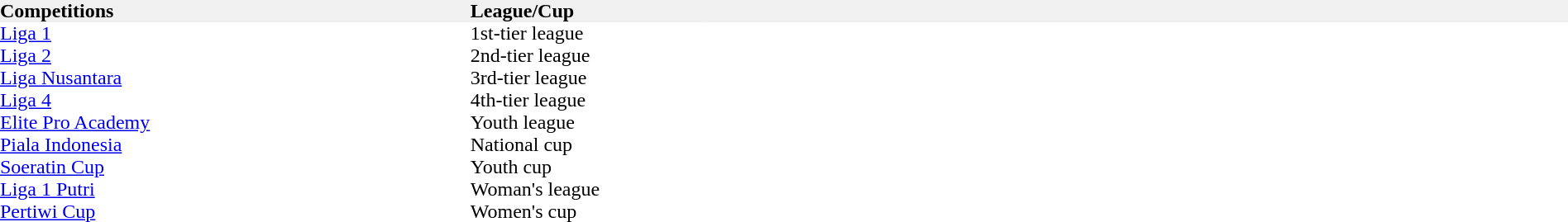<table width="100%" cellspacing="0" cellpadding="0">
<tr bgcolor="F0F0F0">
<th width="30%" align="left"> Competitions</th>
<th width="15%" align="left">League/Cup</th>
<th width="55%" align="left"></th>
</tr>
<tr>
<td><a href='#'>Liga 1</a></td>
<td>1st-tier league</td>
<td></td>
<td></td>
</tr>
<tr>
<td><a href='#'>Liga 2</a></td>
<td>2nd-tier league</td>
<td></td>
<td></td>
</tr>
<tr>
<td><a href='#'>Liga Nusantara</a></td>
<td>3rd-tier league</td>
<td></td>
<td></td>
</tr>
<tr>
<td><a href='#'>Liga 4</a></td>
<td>4th-tier league</td>
<td></td>
<td></td>
</tr>
<tr>
<td><a href='#'>Elite Pro Academy</a></td>
<td>Youth league</td>
<td></td>
</tr>
<tr>
<td><a href='#'>Piala Indonesia</a></td>
<td>National cup</td>
<td></td>
</tr>
<tr>
<td><a href='#'>Soeratin Cup</a></td>
<td>Youth cup</td>
<td></td>
</tr>
<tr>
<td><a href='#'>Liga 1 Putri</a></td>
<td>Woman's league</td>
<td></td>
</tr>
<tr>
<td><a href='#'>Pertiwi Cup</a></td>
<td>Women's cup</td>
<td></td>
<td></td>
</tr>
</table>
